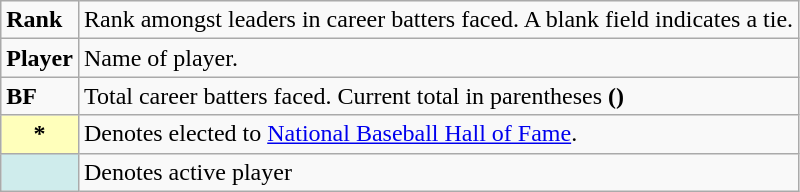<table class="wikitable" style="font-size:100%;">
<tr>
<td><strong>Rank</strong></td>
<td>Rank amongst leaders in career batters faced. A blank field indicates a tie.</td>
</tr>
<tr>
<td><strong>Player</strong></td>
<td>Name of player.</td>
</tr>
<tr>
<td><strong>BF</strong></td>
<td>Total career batters faced. Current total in parentheses <strong>()</strong></td>
</tr>
<tr>
<th scope="row" style="background-color:#ffffbb">*</th>
<td>Denotes elected to <a href='#'>National Baseball Hall of Fame</a>. <br></td>
</tr>
<tr>
<td style="background:#cfecec;"></td>
<td>Denotes active player</td>
</tr>
</table>
